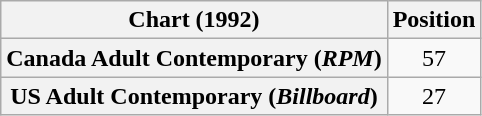<table class="wikitable plainrowheaders" style="text-align:center">
<tr>
<th>Chart (1992)</th>
<th>Position</th>
</tr>
<tr>
<th scope="row">Canada Adult Contemporary (<em>RPM</em>)</th>
<td>57</td>
</tr>
<tr>
<th scope="row">US Adult Contemporary (<em>Billboard</em>)</th>
<td>27</td>
</tr>
</table>
